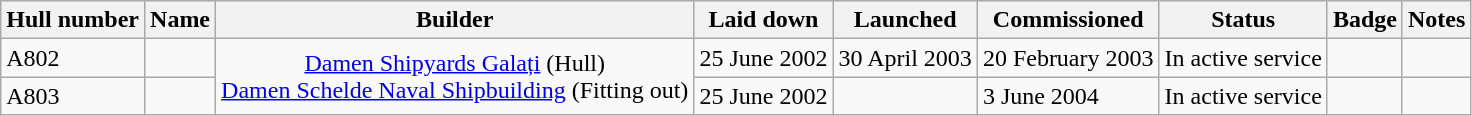<table class="wikitable">
<tr>
<th>Hull number</th>
<th>Name</th>
<th>Builder</th>
<th>Laid down</th>
<th>Launched</th>
<th>Commissioned</th>
<th>Status</th>
<th>Badge</th>
<th>Notes</th>
</tr>
<tr>
<td>A802</td>
<td></td>
<td rowspan=2 align=center><a href='#'>Damen Shipyards Galați</a> (Hull)<br><a href='#'>Damen Schelde Naval Shipbuilding</a> (Fitting out)</td>
<td>25 June 2002</td>
<td>30 April 2003</td>
<td>20 February 2003</td>
<td>In active service</td>
<td></td>
<td></td>
</tr>
<tr>
<td>A803</td>
<td></td>
<td>25 June 2002</td>
<td></td>
<td>3 June 2004</td>
<td>In active service</td>
<td></td>
<td></td>
</tr>
</table>
